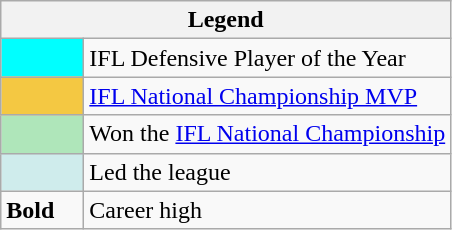<table class="wikitable">
<tr>
<th colspan="2">Legend</th>
</tr>
<tr>
<td style="background:#00ffff; width:3em;"></td>
<td>IFL Defensive Player of the Year</td>
</tr>
<tr>
<td style="background:#f4c842; width:3em;"></td>
<td><a href='#'>IFL National Championship MVP</a></td>
</tr>
<tr>
<td style="background:#afe6ba; width:3em;"></td>
<td>Won the <a href='#'>IFL National Championship</a></td>
</tr>
<tr>
<td style="background:#cfecec; width:3em;"></td>
<td>Led the league</td>
</tr>
<tr>
<td style="width:3em;"><strong>Bold</strong></td>
<td>Career high</td>
</tr>
</table>
